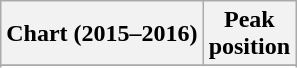<table class="wikitable sortable">
<tr>
<th>Chart (2015–2016)</th>
<th>Peak<br>position</th>
</tr>
<tr>
</tr>
<tr>
</tr>
<tr>
</tr>
</table>
